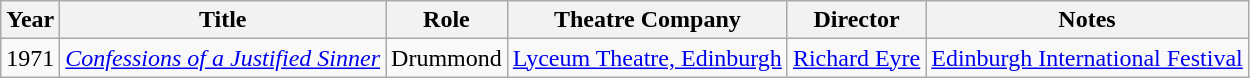<table class="wikitable">
<tr>
<th>Year</th>
<th>Title</th>
<th>Role</th>
<th>Theatre Company</th>
<th>Director</th>
<th>Notes</th>
</tr>
<tr>
<td>1971</td>
<td><em><a href='#'>Confessions of a Justified Sinner</a></em></td>
<td>Drummond</td>
<td><a href='#'>Lyceum Theatre, Edinburgh</a></td>
<td><a href='#'>Richard Eyre</a></td>
<td><a href='#'>Edinburgh International Festival</a></td>
</tr>
</table>
